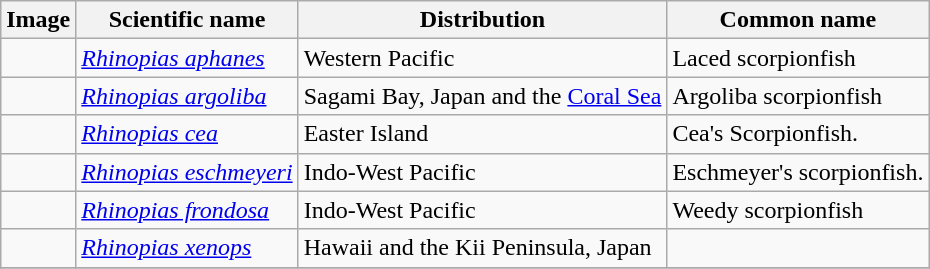<table class="wikitable">
<tr>
<th>Image</th>
<th>Scientific name</th>
<th>Distribution</th>
<th>Common name</th>
</tr>
<tr>
<td></td>
<td><em><a href='#'>Rhinopias aphanes</a></em>  </td>
<td>Western Pacific</td>
<td>Laced scorpionfish</td>
</tr>
<tr>
<td></td>
<td><em><a href='#'>Rhinopias argoliba</a></em>  </td>
<td>Sagami Bay, Japan and the <a href='#'>Coral Sea</a></td>
<td>Argoliba scorpionfish</td>
</tr>
<tr>
<td></td>
<td><em><a href='#'>Rhinopias cea</a></em>  </td>
<td>Easter Island</td>
<td>Cea's Scorpionfish.</td>
</tr>
<tr>
<td></td>
<td><em><a href='#'>Rhinopias eschmeyeri</a></em> </td>
<td>Indo-West Pacific</td>
<td>Eschmeyer's scorpionfish.</td>
</tr>
<tr>
<td></td>
<td><em><a href='#'>Rhinopias frondosa</a></em> </td>
<td>Indo-West Pacific</td>
<td>Weedy scorpionfish</td>
</tr>
<tr>
<td></td>
<td><em><a href='#'>Rhinopias xenops</a></em> </td>
<td>Hawaii and the Kii Peninsula, Japan</td>
<td></td>
</tr>
<tr>
</tr>
</table>
